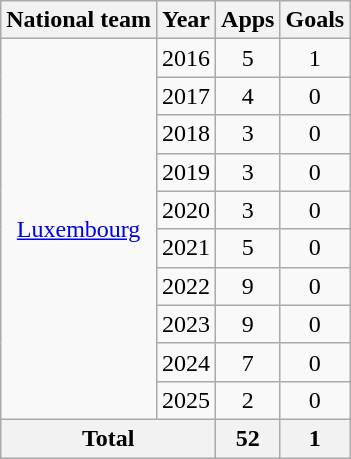<table class="wikitable" style="text-align:center">
<tr>
<th>National team</th>
<th>Year</th>
<th>Apps</th>
<th>Goals</th>
</tr>
<tr>
<td rowspan="10"><a href='#'>Luxembourg</a></td>
<td>2016</td>
<td>5</td>
<td>1</td>
</tr>
<tr>
<td>2017</td>
<td>4</td>
<td>0</td>
</tr>
<tr>
<td>2018</td>
<td>3</td>
<td>0</td>
</tr>
<tr>
<td>2019</td>
<td>3</td>
<td>0</td>
</tr>
<tr>
<td>2020</td>
<td>3</td>
<td>0</td>
</tr>
<tr>
<td>2021</td>
<td>5</td>
<td>0</td>
</tr>
<tr>
<td>2022</td>
<td>9</td>
<td>0</td>
</tr>
<tr>
<td>2023</td>
<td>9</td>
<td>0</td>
</tr>
<tr>
<td>2024</td>
<td>7</td>
<td>0</td>
</tr>
<tr>
<td>2025</td>
<td>2</td>
<td>0</td>
</tr>
<tr>
<th colspan="2">Total</th>
<th>52</th>
<th>1</th>
</tr>
</table>
